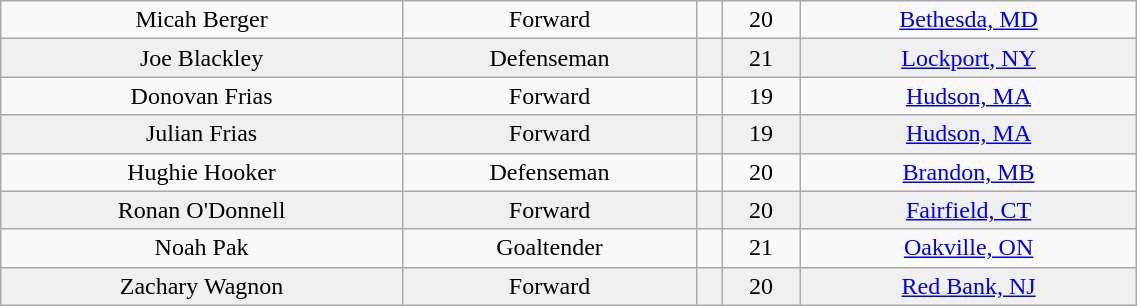<table class="wikitable" width="60%">
<tr align="center" bgcolor="">
<td>Micah Berger</td>
<td>Forward</td>
<td></td>
<td>20</td>
<td><a href='#'>Bethesda, MD</a></td>
</tr>
<tr align="center" bgcolor="f0f0f0">
<td>Joe Blackley</td>
<td>Defenseman</td>
<td></td>
<td>21</td>
<td><a href='#'>Lockport, NY</a></td>
</tr>
<tr align="center" bgcolor="">
<td>Donovan Frias</td>
<td>Forward</td>
<td></td>
<td>19</td>
<td><a href='#'>Hudson, MA</a></td>
</tr>
<tr align="center" bgcolor="f0f0f0">
<td>Julian Frias</td>
<td>Forward</td>
<td></td>
<td>19</td>
<td><a href='#'>Hudson, MA</a></td>
</tr>
<tr align="center" bgcolor="">
<td>Hughie Hooker</td>
<td>Defenseman</td>
<td></td>
<td>20</td>
<td><a href='#'>Brandon, MB</a></td>
</tr>
<tr align="center" bgcolor="f0f0f0">
<td>Ronan O'Donnell</td>
<td>Forward</td>
<td></td>
<td>20</td>
<td><a href='#'>Fairfield, CT</a></td>
</tr>
<tr align="center" bgcolor="">
<td>Noah Pak</td>
<td>Goaltender</td>
<td></td>
<td>21</td>
<td><a href='#'>Oakville, ON</a></td>
</tr>
<tr align="center" bgcolor="f0f0f0">
<td>Zachary Wagnon</td>
<td>Forward</td>
<td></td>
<td>20</td>
<td><a href='#'>Red Bank, NJ</a></td>
</tr>
</table>
